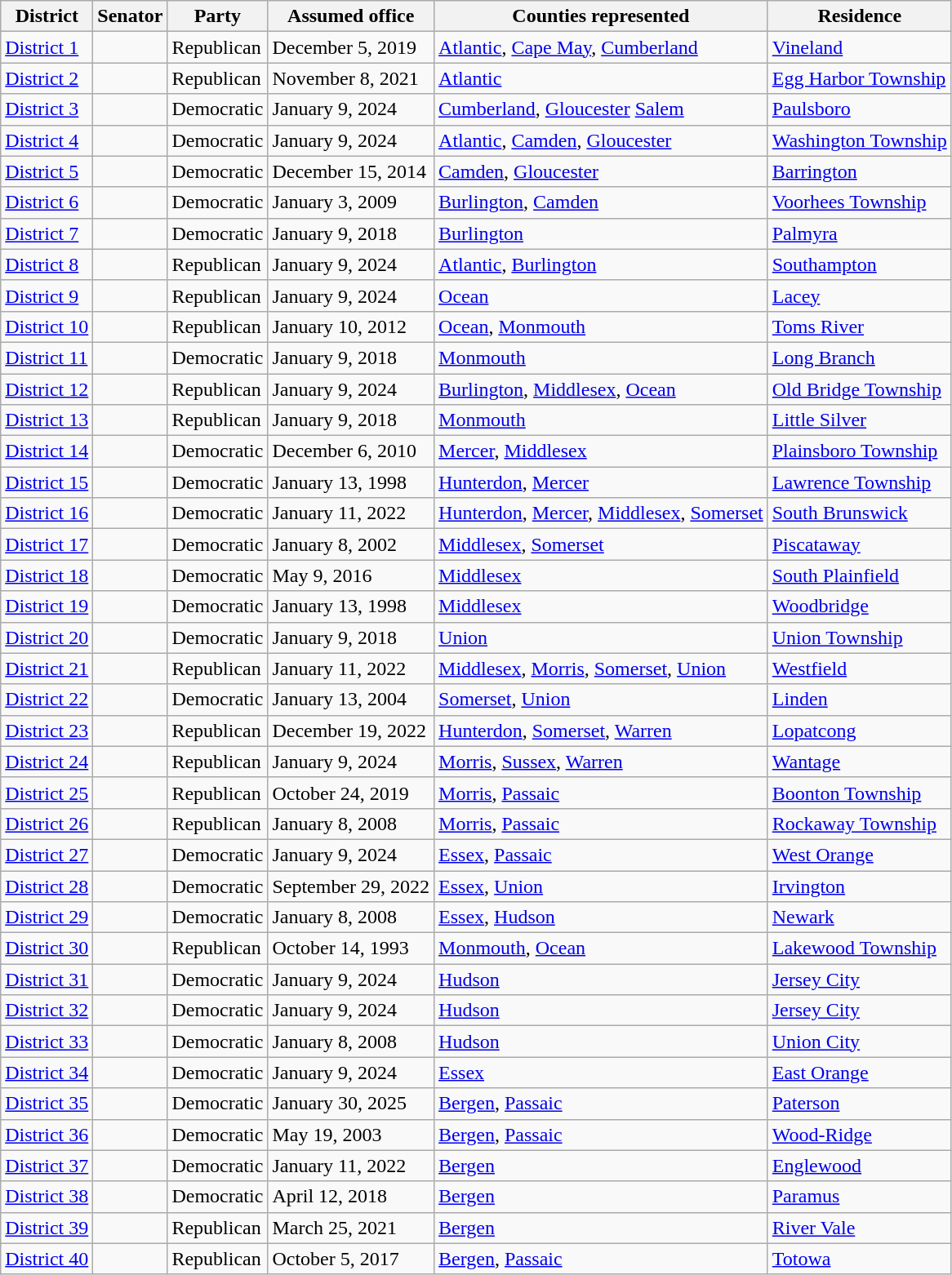<table class="wikitable sortable">
<tr>
<th>District</th>
<th>Senator</th>
<th>Party</th>
<th>Assumed office</th>
<th>Counties represented</th>
<th>Residence</th>
</tr>
<tr>
<td><a href='#'>District 1</a></td>
<td></td>
<td>Republican</td>
<td>December 5, 2019</td>
<td><a href='#'>Atlantic</a>, <a href='#'>Cape May</a>, <a href='#'>Cumberland</a></td>
<td><a href='#'>Vineland</a></td>
</tr>
<tr>
<td><a href='#'>District 2</a></td>
<td></td>
<td>Republican</td>
<td>November 8, 2021</td>
<td><a href='#'>Atlantic</a></td>
<td><a href='#'>Egg Harbor Township</a></td>
</tr>
<tr>
<td><a href='#'>District 3</a></td>
<td></td>
<td>Democratic</td>
<td>January 9, 2024</td>
<td><a href='#'>Cumberland</a>, <a href='#'>Gloucester</a> <a href='#'>Salem</a></td>
<td><a href='#'>Paulsboro</a></td>
</tr>
<tr>
<td><a href='#'>District 4</a></td>
<td></td>
<td>Democratic</td>
<td>January 9, 2024</td>
<td><a href='#'>Atlantic</a>, <a href='#'>Camden</a>, <a href='#'>Gloucester</a></td>
<td><a href='#'>Washington Township</a></td>
</tr>
<tr>
<td><a href='#'>District 5</a></td>
<td></td>
<td>Democratic</td>
<td>December 15, 2014</td>
<td><a href='#'>Camden</a>, <a href='#'>Gloucester</a></td>
<td><a href='#'>Barrington</a></td>
</tr>
<tr>
<td><a href='#'>District 6</a></td>
<td></td>
<td>Democratic</td>
<td>January 3, 2009</td>
<td><a href='#'>Burlington</a>, <a href='#'>Camden</a></td>
<td><a href='#'>Voorhees Township</a></td>
</tr>
<tr>
<td><a href='#'>District 7</a></td>
<td></td>
<td>Democratic</td>
<td>January 9, 2018</td>
<td><a href='#'>Burlington</a></td>
<td><a href='#'>Palmyra</a></td>
</tr>
<tr>
<td><a href='#'>District 8</a></td>
<td></td>
<td>Republican</td>
<td>January 9, 2024</td>
<td><a href='#'>Atlantic</a>, <a href='#'>Burlington</a></td>
<td><a href='#'>Southampton</a></td>
</tr>
<tr>
<td><a href='#'>District 9</a></td>
<td></td>
<td>Republican</td>
<td>January 9, 2024</td>
<td><a href='#'>Ocean</a></td>
<td><a href='#'>Lacey</a></td>
</tr>
<tr>
<td><a href='#'>District 10</a></td>
<td></td>
<td>Republican</td>
<td>January 10, 2012</td>
<td><a href='#'>Ocean</a>, <a href='#'>Monmouth</a></td>
<td><a href='#'>Toms River</a></td>
</tr>
<tr>
<td><a href='#'>District 11</a></td>
<td></td>
<td>Democratic</td>
<td>January 9, 2018</td>
<td><a href='#'>Monmouth</a></td>
<td><a href='#'>Long Branch</a></td>
</tr>
<tr>
<td><a href='#'>District 12</a></td>
<td></td>
<td>Republican</td>
<td>January 9, 2024</td>
<td><a href='#'>Burlington</a>, <a href='#'>Middlesex</a>, <a href='#'>Ocean</a></td>
<td><a href='#'>Old Bridge Township</a></td>
</tr>
<tr>
<td><a href='#'>District 13</a></td>
<td></td>
<td>Republican</td>
<td>January 9, 2018</td>
<td><a href='#'>Monmouth</a></td>
<td><a href='#'>Little Silver</a></td>
</tr>
<tr>
<td><a href='#'>District 14</a></td>
<td></td>
<td>Democratic</td>
<td>December 6, 2010</td>
<td><a href='#'>Mercer</a>, <a href='#'>Middlesex</a></td>
<td><a href='#'>Plainsboro Township</a></td>
</tr>
<tr>
<td><a href='#'>District 15</a></td>
<td></td>
<td>Democratic</td>
<td>January 13, 1998</td>
<td><a href='#'>Hunterdon</a>, <a href='#'>Mercer</a></td>
<td><a href='#'>Lawrence Township</a></td>
</tr>
<tr>
<td><a href='#'>District 16</a></td>
<td></td>
<td>Democratic</td>
<td>January 11, 2022</td>
<td><a href='#'>Hunterdon</a>, <a href='#'>Mercer</a>, <a href='#'>Middlesex</a>, <a href='#'>Somerset</a></td>
<td><a href='#'>South Brunswick</a></td>
</tr>
<tr>
<td><a href='#'>District 17</a></td>
<td></td>
<td>Democratic</td>
<td>January 8, 2002</td>
<td><a href='#'>Middlesex</a>, <a href='#'>Somerset</a></td>
<td><a href='#'>Piscataway</a></td>
</tr>
<tr>
<td><a href='#'>District 18</a></td>
<td></td>
<td>Democratic</td>
<td>May 9, 2016</td>
<td><a href='#'>Middlesex</a></td>
<td><a href='#'>South Plainfield</a></td>
</tr>
<tr>
<td><a href='#'>District 19</a></td>
<td></td>
<td>Democratic</td>
<td>January 13, 1998</td>
<td><a href='#'>Middlesex</a></td>
<td><a href='#'>Woodbridge</a></td>
</tr>
<tr>
<td><a href='#'>District 20</a></td>
<td></td>
<td>Democratic</td>
<td>January 9, 2018</td>
<td><a href='#'>Union</a></td>
<td><a href='#'>Union Township</a></td>
</tr>
<tr>
<td><a href='#'>District 21</a></td>
<td></td>
<td>Republican</td>
<td>January 11, 2022</td>
<td><a href='#'>Middlesex</a>, <a href='#'>Morris</a>, <a href='#'>Somerset</a>, <a href='#'>Union</a></td>
<td><a href='#'>Westfield</a></td>
</tr>
<tr>
<td><a href='#'>District 22</a></td>
<td></td>
<td>Democratic</td>
<td>January 13, 2004</td>
<td><a href='#'>Somerset</a>, <a href='#'>Union</a></td>
<td><a href='#'>Linden</a></td>
</tr>
<tr>
<td><a href='#'>District 23</a></td>
<td></td>
<td>Republican</td>
<td>December 19, 2022</td>
<td><a href='#'>Hunterdon</a>, <a href='#'>Somerset</a>, <a href='#'>Warren</a></td>
<td><a href='#'>Lopatcong</a></td>
</tr>
<tr>
<td><a href='#'>District 24</a></td>
<td></td>
<td>Republican</td>
<td>January 9, 2024</td>
<td><a href='#'>Morris</a>, <a href='#'>Sussex</a>, <a href='#'>Warren</a></td>
<td><a href='#'>Wantage</a></td>
</tr>
<tr>
<td><a href='#'>District 25</a></td>
<td></td>
<td>Republican</td>
<td>October 24, 2019</td>
<td><a href='#'>Morris</a>, <a href='#'>Passaic</a></td>
<td><a href='#'>Boonton Township</a></td>
</tr>
<tr>
<td><a href='#'>District 26</a></td>
<td></td>
<td>Republican</td>
<td>January 8, 2008</td>
<td><a href='#'>Morris</a>, <a href='#'>Passaic</a></td>
<td><a href='#'>Rockaway Township</a></td>
</tr>
<tr>
<td><a href='#'>District 27</a></td>
<td></td>
<td>Democratic</td>
<td>January 9, 2024</td>
<td><a href='#'>Essex</a>, <a href='#'>Passaic</a></td>
<td><a href='#'>West Orange</a></td>
</tr>
<tr>
<td><a href='#'>District 28</a></td>
<td></td>
<td>Democratic</td>
<td>September 29, 2022</td>
<td><a href='#'>Essex</a>, <a href='#'>Union</a></td>
<td><a href='#'>Irvington</a></td>
</tr>
<tr>
<td><a href='#'>District 29</a></td>
<td></td>
<td>Democratic</td>
<td>January 8, 2008</td>
<td><a href='#'>Essex</a>, <a href='#'>Hudson</a></td>
<td><a href='#'>Newark</a></td>
</tr>
<tr>
<td><a href='#'>District 30</a></td>
<td></td>
<td>Republican</td>
<td>October 14, 1993</td>
<td><a href='#'>Monmouth</a>, <a href='#'>Ocean</a></td>
<td><a href='#'>Lakewood Township</a></td>
</tr>
<tr>
<td><a href='#'>District 31</a></td>
<td></td>
<td>Democratic</td>
<td>January 9, 2024</td>
<td><a href='#'>Hudson</a></td>
<td><a href='#'>Jersey City</a></td>
</tr>
<tr>
<td><a href='#'>District 32</a></td>
<td></td>
<td>Democratic</td>
<td>January 9, 2024</td>
<td><a href='#'>Hudson</a></td>
<td><a href='#'>Jersey City</a></td>
</tr>
<tr>
<td><a href='#'>District 33</a></td>
<td></td>
<td>Democratic</td>
<td>January 8, 2008</td>
<td><a href='#'>Hudson</a></td>
<td><a href='#'>Union City</a></td>
</tr>
<tr>
<td><a href='#'>District 34</a></td>
<td></td>
<td>Democratic</td>
<td>January 9, 2024</td>
<td><a href='#'>Essex</a></td>
<td><a href='#'>East Orange</a></td>
</tr>
<tr>
<td><a href='#'>District 35</a></td>
<td></td>
<td>Democratic</td>
<td>January 30, 2025</td>
<td><a href='#'>Bergen</a>, <a href='#'>Passaic</a></td>
<td><a href='#'>Paterson</a></td>
</tr>
<tr>
<td><a href='#'>District 36</a></td>
<td></td>
<td>Democratic</td>
<td>May 19, 2003</td>
<td><a href='#'>Bergen</a>, <a href='#'>Passaic</a></td>
<td><a href='#'>Wood-Ridge</a></td>
</tr>
<tr>
<td><a href='#'>District 37</a></td>
<td></td>
<td>Democratic</td>
<td>January 11, 2022</td>
<td><a href='#'>Bergen</a></td>
<td><a href='#'>Englewood</a></td>
</tr>
<tr>
<td><a href='#'>District 38</a></td>
<td></td>
<td>Democratic</td>
<td>April 12, 2018</td>
<td><a href='#'>Bergen</a></td>
<td><a href='#'>Paramus</a></td>
</tr>
<tr>
<td><a href='#'>District 39</a></td>
<td></td>
<td>Republican</td>
<td>March 25, 2021</td>
<td><a href='#'>Bergen</a></td>
<td><a href='#'>River Vale</a></td>
</tr>
<tr>
<td><a href='#'>District 40</a></td>
<td></td>
<td>Republican</td>
<td>October 5, 2017</td>
<td><a href='#'>Bergen</a>, <a href='#'>Passaic</a></td>
<td><a href='#'>Totowa</a></td>
</tr>
</table>
